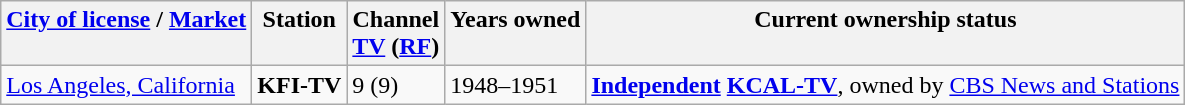<table class="wikitable">
<tr style="vertical-align: top; text-align: left;">
<th><a href='#'>City of license</a> / <a href='#'>Market</a></th>
<th>Station</th>
<th>Channel<br><a href='#'>TV</a> (<a href='#'>RF</a>)</th>
<th>Years owned</th>
<th>Current ownership status</th>
</tr>
<tr style="vertical-align: top; text-align: left;">
<td><a href='#'>Los Angeles, California</a></td>
<td><strong>KFI-TV</strong></td>
<td>9 (9)</td>
<td>1948–1951</td>
<td><strong><a href='#'>Independent</a></strong> <strong><a href='#'>KCAL-TV</a></strong>, owned by <a href='#'>CBS News and Stations</a></td>
</tr>
</table>
